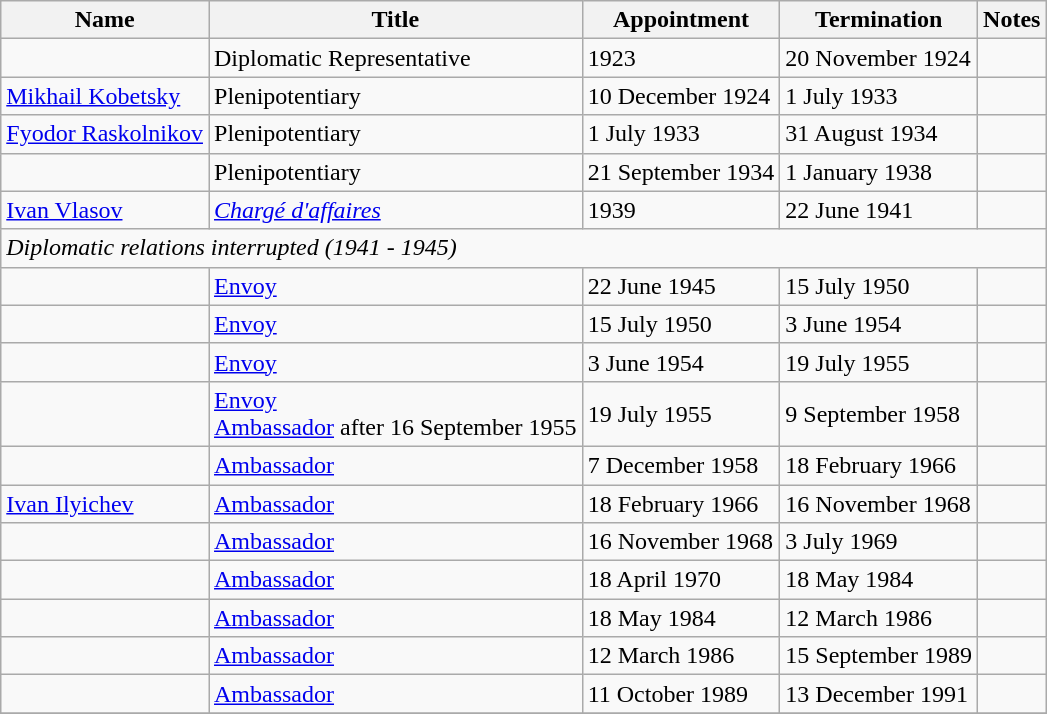<table class="wikitable">
<tr valign="middle">
<th>Name</th>
<th>Title</th>
<th>Appointment</th>
<th>Termination</th>
<th>Notes</th>
</tr>
<tr>
<td></td>
<td>Diplomatic Representative</td>
<td>1923</td>
<td>20 November 1924</td>
<td></td>
</tr>
<tr>
<td><a href='#'>Mikhail Kobetsky</a></td>
<td>Plenipotentiary</td>
<td>10 December 1924</td>
<td>1 July 1933</td>
<td></td>
</tr>
<tr>
<td><a href='#'>Fyodor Raskolnikov</a></td>
<td>Plenipotentiary</td>
<td>1 July 1933</td>
<td>31 August 1934</td>
<td></td>
</tr>
<tr>
<td></td>
<td>Plenipotentiary</td>
<td>21 September 1934</td>
<td>1 January 1938</td>
<td></td>
</tr>
<tr>
<td><a href='#'>Ivan Vlasov</a></td>
<td><em><a href='#'>Chargé d'affaires</a></em></td>
<td>1939</td>
<td>22 June 1941</td>
<td></td>
</tr>
<tr>
<td colspan="5"><em>Diplomatic relations interrupted (1941 - 1945)</em></td>
</tr>
<tr>
<td></td>
<td><a href='#'>Envoy</a></td>
<td>22 June 1945</td>
<td>15 July 1950</td>
<td></td>
</tr>
<tr>
<td></td>
<td><a href='#'>Envoy</a></td>
<td>15 July 1950</td>
<td>3 June 1954</td>
<td></td>
</tr>
<tr>
<td></td>
<td><a href='#'>Envoy</a></td>
<td>3 June 1954</td>
<td>19 July 1955</td>
<td></td>
</tr>
<tr>
<td></td>
<td><a href='#'>Envoy</a><br><a href='#'>Ambassador</a> after 16 September 1955</td>
<td>19 July 1955</td>
<td>9 September 1958</td>
<td></td>
</tr>
<tr>
<td></td>
<td><a href='#'>Ambassador</a></td>
<td>7 December 1958</td>
<td>18 February 1966</td>
<td></td>
</tr>
<tr>
<td><a href='#'>Ivan Ilyichev</a></td>
<td><a href='#'>Ambassador</a></td>
<td>18 February 1966</td>
<td>16 November 1968</td>
<td></td>
</tr>
<tr>
<td></td>
<td><a href='#'>Ambassador</a></td>
<td>16 November 1968</td>
<td>3 July 1969</td>
<td></td>
</tr>
<tr>
<td></td>
<td><a href='#'>Ambassador</a></td>
<td>18 April 1970</td>
<td>18 May 1984</td>
<td></td>
</tr>
<tr>
<td></td>
<td><a href='#'>Ambassador</a></td>
<td>18 May 1984</td>
<td>12 March 1986</td>
<td></td>
</tr>
<tr>
<td></td>
<td><a href='#'>Ambassador</a></td>
<td>12 March 1986</td>
<td>15 September 1989</td>
<td></td>
</tr>
<tr>
<td></td>
<td><a href='#'>Ambassador</a></td>
<td>11 October 1989</td>
<td>13 December 1991</td>
<td></td>
</tr>
<tr>
</tr>
</table>
